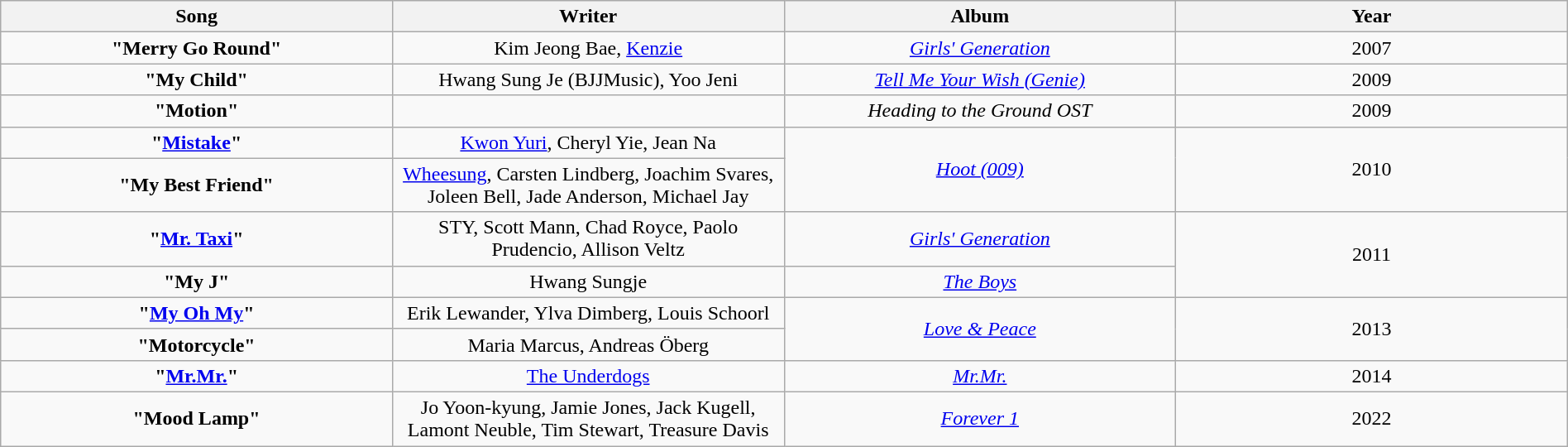<table class="wikitable" style="text-align:center; width:100%">
<tr>
<th style="width:25%">Song</th>
<th style="width:25%">Writer</th>
<th style="width:25%">Album</th>
<th style="width:25%">Year</th>
</tr>
<tr>
<td><strong>"Merry Go Round"</strong></td>
<td>Kim Jeong Bae, <a href='#'>Kenzie</a></td>
<td><em><a href='#'>Girls' Generation</a></em></td>
<td>2007</td>
</tr>
<tr>
<td><strong>"My Child"</strong></td>
<td>Hwang Sung Je (BJJMusic), Yoo Jeni</td>
<td><em><a href='#'>Tell Me Your Wish (Genie)</a></em></td>
<td>2009</td>
</tr>
<tr>
<td><strong>"Motion"</strong></td>
<td></td>
<td><em>Heading to the Ground OST</em></td>
<td>2009</td>
</tr>
<tr>
<td><strong>"<a href='#'>Mistake</a>"</strong></td>
<td><a href='#'>Kwon Yuri</a>, Cheryl Yie, Jean Na</td>
<td rowspan="2"><em><a href='#'>Hoot (009)</a></em></td>
<td rowspan="2">2010</td>
</tr>
<tr>
<td><strong>"My Best Friend"</strong></td>
<td><a href='#'>Wheesung</a>, Carsten Lindberg, Joachim Svares, Joleen Bell, Jade Anderson, Michael Jay</td>
</tr>
<tr>
<td><strong>"<a href='#'>Mr. Taxi</a>"</strong></td>
<td>STY, Scott Mann, Chad Royce, Paolo Prudencio, Allison Veltz</td>
<td><em><a href='#'>Girls' Generation</a></em></td>
<td rowspan="2">2011</td>
</tr>
<tr>
<td><strong>"My J"</strong></td>
<td>Hwang Sungje</td>
<td><em><a href='#'>The Boys</a></em></td>
</tr>
<tr>
<td><strong>"<a href='#'>My Oh My</a>"</strong></td>
<td>Erik Lewander, Ylva Dimberg, Louis Schoorl</td>
<td rowspan="2"><em><a href='#'>Love & Peace</a></em></td>
<td rowspan="2">2013</td>
</tr>
<tr>
<td><strong>"Motorcycle"</strong></td>
<td>Maria Marcus, Andreas Öberg</td>
</tr>
<tr>
<td><strong>"<a href='#'>Mr.Mr.</a>"</strong></td>
<td><a href='#'>The Underdogs</a></td>
<td><em><a href='#'>Mr.Mr.</a></em></td>
<td>2014</td>
</tr>
<tr>
<td><strong>"Mood Lamp"</strong></td>
<td>Jo Yoon-kyung, Jamie Jones, Jack Kugell, Lamont Neuble, Tim Stewart, Treasure Davis</td>
<td><em><a href='#'>Forever 1</a></em></td>
<td>2022</td>
</tr>
</table>
